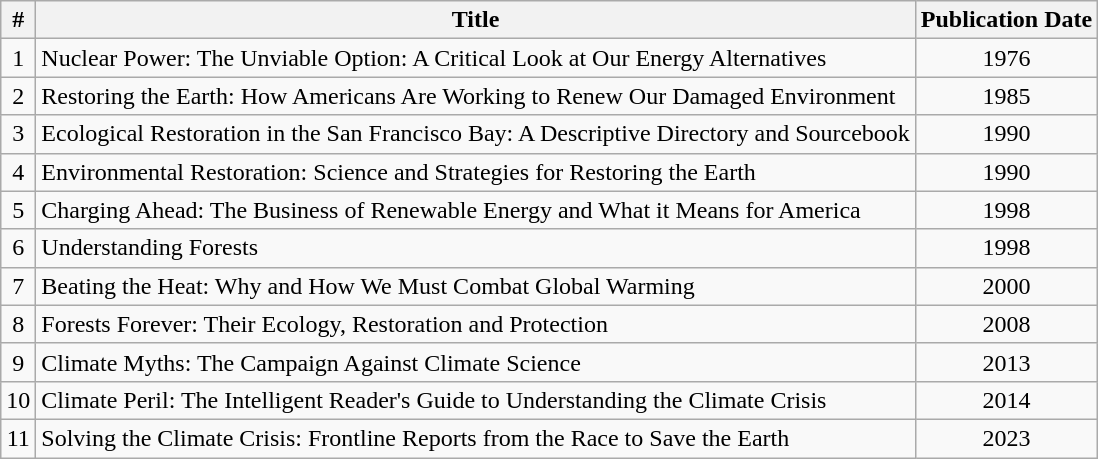<table class=wikitable>
<tr>
<th> # </th>
<th>Title</th>
<th>Publication Date</th>
</tr>
<tr>
<td style="text-align:center">1</td>
<td>Nuclear Power: The Unviable Option: A Critical Look at Our Energy Alternatives</td>
<td style="text-align:center">1976</td>
</tr>
<tr>
<td style="text-align:center">2</td>
<td>Restoring the Earth: How Americans Are Working to Renew Our Damaged Environment  </td>
<td style="text-align:center">1985</td>
</tr>
<tr>
<td style="text-align:center">3</td>
<td>Ecological Restoration in the San Francisco Bay: A Descriptive Directory and Sourcebook</td>
<td style="text-align:center">1990</td>
</tr>
<tr>
<td style="text-align:center">4</td>
<td>Environmental Restoration: Science and Strategies for Restoring the Earth</td>
<td style="text-align:center">1990</td>
</tr>
<tr>
<td style="text-align:center">5</td>
<td>Charging Ahead: The Business of Renewable Energy and What it Means for America</td>
<td style="text-align:center">1998</td>
</tr>
<tr>
<td style="text-align:center">6</td>
<td>Understanding Forests</td>
<td style="text-align:center">1998</td>
</tr>
<tr>
<td style="text-align:center">7</td>
<td>Beating the Heat: Why and How We Must Combat Global Warming</td>
<td style="text-align:center">2000</td>
</tr>
<tr>
<td style="text-align:center">8</td>
<td>Forests Forever: Their Ecology, Restoration and Protection</td>
<td style="text-align:center">2008</td>
</tr>
<tr>
<td style="text-align:center">9</td>
<td>Climate Myths: The Campaign Against Climate Science</td>
<td style="text-align:center">2013</td>
</tr>
<tr>
<td style="text-align:center">10</td>
<td>Climate Peril: The Intelligent Reader's Guide to Understanding the Climate Crisis</td>
<td style="text-align:center">2014</td>
</tr>
<tr>
<td style="text-align:center">11</td>
<td>Solving the Climate Crisis: Frontline Reports from the Race to Save the Earth</td>
<td style="text-align:center">2023</td>
</tr>
</table>
